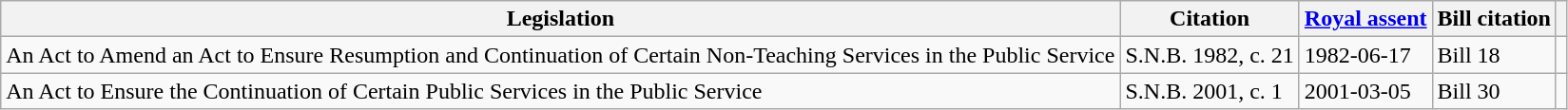<table class="wikitable sortable">
<tr>
<th>Legislation</th>
<th>Citation</th>
<th><a href='#'>Royal assent</a></th>
<th>Bill citation</th>
<th></th>
</tr>
<tr>
<td>An Act to Amend an Act to Ensure Resumption and Continuation of Certain Non-Teaching Services in the Public Service</td>
<td>S.N.B. 1982, c. 21</td>
<td>1982-06-17</td>
<td>Bill 18</td>
<td></td>
</tr>
<tr>
<td>An Act to Ensure the Continuation of Certain Public Services in the Public Service</td>
<td>S.N.B. 2001, c. 1</td>
<td>2001-03-05</td>
<td>Bill 30</td>
<td></td>
</tr>
</table>
